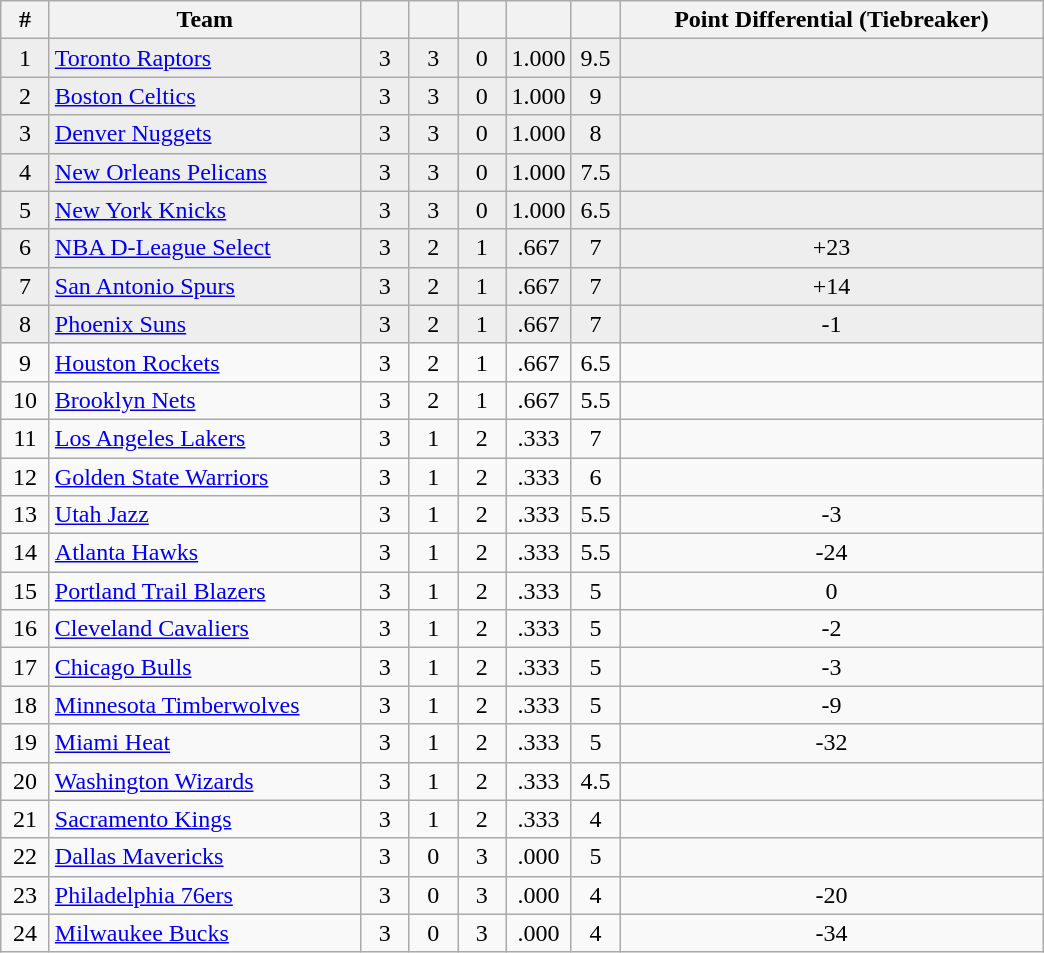<table class="wikitable" style="text-align:center">
<tr>
<th width="25px">#</th>
<th width="200px">Team</th>
<th width="25px"></th>
<th width="25px"></th>
<th width="25px"></th>
<th width="25px"></th>
<th width="25px"></th>
<th width="275px">Point Differential (Tiebreaker)</th>
</tr>
<tr style="background:#eee;">
<td>1</td>
<td align="left"><a href='#'>Toronto Raptors</a></td>
<td>3</td>
<td>3</td>
<td>0</td>
<td>1.000</td>
<td>9.5</td>
<td></td>
</tr>
<tr style="background:#eee;">
<td>2</td>
<td align="left"><a href='#'>Boston Celtics</a></td>
<td>3</td>
<td>3</td>
<td>0</td>
<td>1.000</td>
<td>9</td>
<td></td>
</tr>
<tr style="background:#eee;">
<td>3</td>
<td align="left"><a href='#'>Denver Nuggets</a></td>
<td>3</td>
<td>3</td>
<td>0</td>
<td>1.000</td>
<td>8</td>
<td></td>
</tr>
<tr style="background:#eee;">
<td>4</td>
<td align="left"><a href='#'>New Orleans Pelicans</a></td>
<td>3</td>
<td>3</td>
<td>0</td>
<td>1.000</td>
<td>7.5</td>
<td></td>
</tr>
<tr style="background:#eee;">
<td>5</td>
<td align="left"><a href='#'>New York Knicks</a></td>
<td>3</td>
<td>3</td>
<td>0</td>
<td>1.000</td>
<td>6.5</td>
<td></td>
</tr>
<tr style="background:#eee;">
<td>6</td>
<td align="left"><a href='#'>NBA D-League Select</a></td>
<td>3</td>
<td>2</td>
<td>1</td>
<td>.667</td>
<td>7</td>
<td>+23</td>
</tr>
<tr style="background:#eee;">
<td>7</td>
<td align="left"><a href='#'>San Antonio Spurs</a></td>
<td>3</td>
<td>2</td>
<td>1</td>
<td>.667</td>
<td>7</td>
<td>+14</td>
</tr>
<tr style="background:#eee;">
<td>8</td>
<td align="left"><a href='#'>Phoenix Suns</a></td>
<td>3</td>
<td>2</td>
<td>1</td>
<td>.667</td>
<td>7</td>
<td>-1</td>
</tr>
<tr>
<td>9</td>
<td align="left"><a href='#'>Houston Rockets</a></td>
<td>3</td>
<td>2</td>
<td>1</td>
<td>.667</td>
<td>6.5</td>
<td></td>
</tr>
<tr>
<td>10</td>
<td align="left"><a href='#'>Brooklyn Nets</a></td>
<td>3</td>
<td>2</td>
<td>1</td>
<td>.667</td>
<td>5.5</td>
<td></td>
</tr>
<tr>
<td>11</td>
<td align="left"><a href='#'>Los Angeles Lakers</a></td>
<td>3</td>
<td>1</td>
<td>2</td>
<td>.333</td>
<td>7</td>
<td></td>
</tr>
<tr>
<td>12</td>
<td align="left"><a href='#'>Golden State Warriors</a></td>
<td>3</td>
<td>1</td>
<td>2</td>
<td>.333</td>
<td>6</td>
<td></td>
</tr>
<tr>
<td>13</td>
<td align="left"><a href='#'>Utah Jazz</a></td>
<td>3</td>
<td>1</td>
<td>2</td>
<td>.333</td>
<td>5.5</td>
<td>-3</td>
</tr>
<tr>
<td>14</td>
<td align="left"><a href='#'>Atlanta Hawks</a></td>
<td>3</td>
<td>1</td>
<td>2</td>
<td>.333</td>
<td>5.5</td>
<td>-24</td>
</tr>
<tr>
<td>15</td>
<td align="left"><a href='#'>Portland Trail Blazers</a></td>
<td>3</td>
<td>1</td>
<td>2</td>
<td>.333</td>
<td>5</td>
<td>0</td>
</tr>
<tr>
<td>16</td>
<td align="left"><a href='#'>Cleveland Cavaliers</a></td>
<td>3</td>
<td>1</td>
<td>2</td>
<td>.333</td>
<td>5</td>
<td>-2</td>
</tr>
<tr>
<td>17</td>
<td align="left"><a href='#'>Chicago Bulls</a></td>
<td>3</td>
<td>1</td>
<td>2</td>
<td>.333</td>
<td>5</td>
<td>-3</td>
</tr>
<tr>
<td>18</td>
<td align="left"><a href='#'>Minnesota Timberwolves</a></td>
<td>3</td>
<td>1</td>
<td>2</td>
<td>.333</td>
<td>5</td>
<td>-9</td>
</tr>
<tr>
<td>19</td>
<td align="left"><a href='#'>Miami Heat</a></td>
<td>3</td>
<td>1</td>
<td>2</td>
<td>.333</td>
<td>5</td>
<td>-32</td>
</tr>
<tr>
<td>20</td>
<td align="left"><a href='#'>Washington Wizards</a></td>
<td>3</td>
<td>1</td>
<td>2</td>
<td>.333</td>
<td>4.5</td>
<td></td>
</tr>
<tr>
<td>21</td>
<td align="left"><a href='#'>Sacramento Kings</a></td>
<td>3</td>
<td>1</td>
<td>2</td>
<td>.333</td>
<td>4</td>
<td></td>
</tr>
<tr>
<td>22</td>
<td align="left"><a href='#'>Dallas Mavericks</a></td>
<td>3</td>
<td>0</td>
<td>3</td>
<td>.000</td>
<td>5</td>
<td></td>
</tr>
<tr>
<td>23</td>
<td align="left"><a href='#'>Philadelphia 76ers</a></td>
<td>3</td>
<td>0</td>
<td>3</td>
<td>.000</td>
<td>4</td>
<td>-20</td>
</tr>
<tr>
<td>24</td>
<td align="left"><a href='#'>Milwaukee Bucks</a></td>
<td>3</td>
<td>0</td>
<td>3</td>
<td>.000</td>
<td>4</td>
<td>-34</td>
</tr>
</table>
